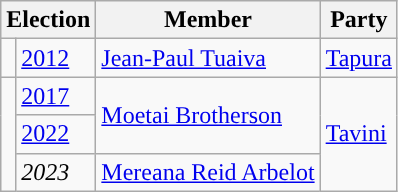<table class="wikitable">
<tr>
<th colspan="2">Election</th>
<th>Member</th>
<th>Party</th>
</tr>
<tr>
<td style="color:inherit;background-color: "></td>
<td><a href='#'>2012</a></td>
<td><a href='#'>Jean-Paul Tuaiva</a></td>
<td><a href='#'>Tapura</a></td>
</tr>
<tr>
<td rowspan="3" style="background-color: "></td>
<td><a href='#'>2017</a></td>
<td rowspan="2"><a href='#'>Moetai Brotherson</a></td>
<td rowspan="3"><a href='#'>Tavini</a></td>
</tr>
<tr>
<td><a href='#'>2022</a></td>
</tr>
<tr>
<td><em>2023</em></td>
<td><a href='#'>Mereana Reid Arbelot</a></td>
</tr>
</table>
